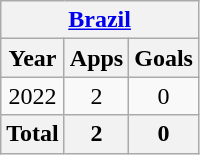<table class="wikitable" style="text-align:center">
<tr>
<th colspan=3><a href='#'>Brazil</a></th>
</tr>
<tr>
<th>Year</th>
<th>Apps</th>
<th>Goals</th>
</tr>
<tr>
<td>2022</td>
<td>2</td>
<td>0</td>
</tr>
<tr>
<th>Total</th>
<th>2</th>
<th>0</th>
</tr>
</table>
